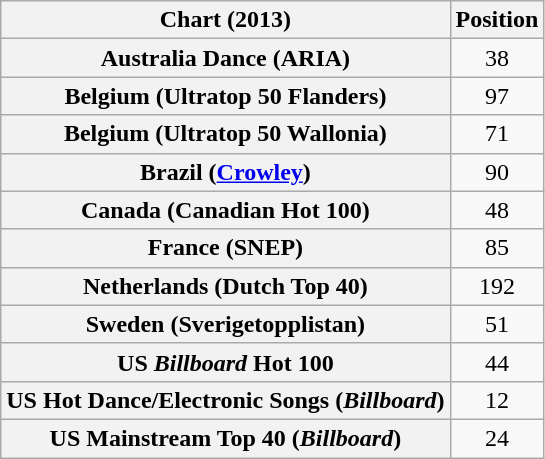<table class="wikitable sortable plainrowheaders" style="text-align:center">
<tr>
<th scope="col">Chart (2013)</th>
<th scope="col">Position</th>
</tr>
<tr>
<th scope="row">Australia Dance (ARIA)</th>
<td>38</td>
</tr>
<tr>
<th scope="row">Belgium (Ultratop 50 Flanders)</th>
<td>97</td>
</tr>
<tr>
<th scope="row">Belgium (Ultratop 50 Wallonia)</th>
<td>71</td>
</tr>
<tr>
<th scope="row">Brazil (<a href='#'>Crowley</a>)</th>
<td>90</td>
</tr>
<tr>
<th scope="row">Canada (Canadian Hot 100)</th>
<td>48</td>
</tr>
<tr>
<th scope="row">France (SNEP)</th>
<td>85</td>
</tr>
<tr>
<th scope="row">Netherlands (Dutch Top 40)</th>
<td>192</td>
</tr>
<tr>
<th scope="row">Sweden (Sverigetopplistan)</th>
<td>51</td>
</tr>
<tr>
<th scope="row">US <em>Billboard</em> Hot 100</th>
<td>44</td>
</tr>
<tr>
<th scope="row">US Hot Dance/Electronic Songs (<em>Billboard</em>)</th>
<td>12</td>
</tr>
<tr>
<th scope="row">US Mainstream Top 40 (<em>Billboard</em>)</th>
<td>24</td>
</tr>
</table>
